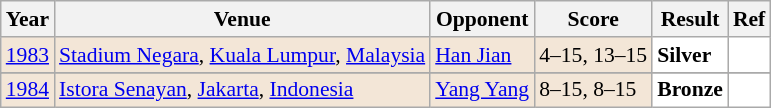<table class="sortable wikitable" style="font-size: 90%;">
<tr>
<th>Year</th>
<th>Venue</th>
<th>Opponent</th>
<th>Score</th>
<th>Result</th>
<th>Ref</th>
</tr>
<tr style="background:#F3E6D7">
<td align="center"><a href='#'>1983</a></td>
<td align="left"><a href='#'>Stadium Negara</a>, <a href='#'>Kuala Lumpur</a>, <a href='#'>Malaysia</a></td>
<td align="left"> <a href='#'>Han Jian</a></td>
<td align="left">4–15, 13–15</td>
<td style="text-align:left; background:white"> <strong>Silver</strong></td>
<td style="text-align:center; background:white"></td>
</tr>
<tr>
</tr>
<tr style="background:#F3E6D7">
<td align="center"><a href='#'>1984</a></td>
<td align="left"><a href='#'>Istora Senayan</a>, <a href='#'>Jakarta</a>, <a href='#'>Indonesia</a></td>
<td align="left"> <a href='#'>Yang Yang</a></td>
<td align="left">8–15, 8–15</td>
<td style="text-align:left; background:white"> <strong>Bronze</strong></td>
<td style="text-align:center; background:white"></td>
</tr>
</table>
